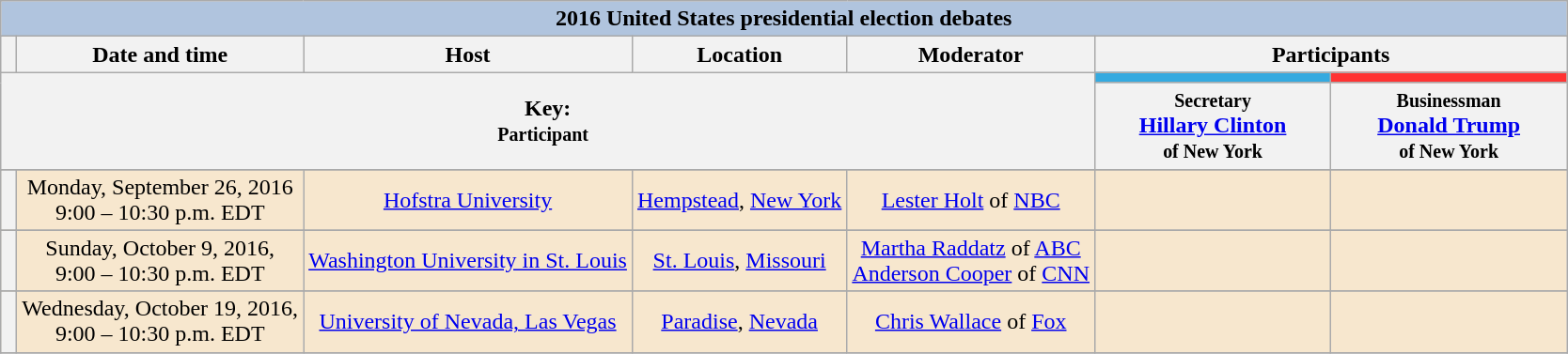<table class="wikitable">
<tr>
<th style="background:#B0C4DE" colspan="16">2016 United States presidential election debates</th>
</tr>
<tr>
<th style="white-space:nowrap;"> </th>
<th>Date and time</th>
<th>Host</th>
<th>Location</th>
<th>Moderator</th>
<th scope="col" colspan="10">Participants</th>
</tr>
<tr>
<th colspan="5" rowspan="2">Key:<br> <small>Participant  </small></th>
<th scope="col" style="width:10em; background: #34AAE0;"><small><a href='#'></a></small></th>
<th scope="col" style="width:10em; background: #FF3333;"><small><a href='#'></a></small></th>
</tr>
<tr>
<th><small>Secretary</small><br><a href='#'>Hillary Clinton</a><br><small>of New York</small></th>
<th><small>Businessman</small><br><a href='#'>Donald Trump</a><br><small>of New York</small></th>
</tr>
<tr>
</tr>
<tr bgcolor="#F7E7CE">
<th></th>
<td style="white-space:nowrap; text-align:center;">Monday, September 26, 2016<br>9:00 – 10:30 p.m. EDT</td>
<td style="text-align:center;"><a href='#'>Hofstra University</a></td>
<td style="text-align:center;"><a href='#'>Hempstead</a>, <a href='#'>New York</a></td>
<td style="text-align:center;"><a href='#'>Lester Holt</a> of <a href='#'>NBC</a></td>
<td></td>
<td></td>
</tr>
<tr>
</tr>
<tr bgcolor="#F7E7CE">
<th></th>
<td style="white-space:nowrap; text-align:center;">Sunday, October 9, 2016,<br>9:00 – 10:30 p.m. EDT</td>
<td style="text-align:center;"><a href='#'>Washington University in St. Louis</a></td>
<td style="text-align:center;"><a href='#'>St. Louis</a>, <a href='#'>Missouri</a></td>
<td style="text-align:center;"><a href='#'>Martha Raddatz</a> of <a href='#'>ABC</a><br><a href='#'>Anderson Cooper</a> of <a href='#'>CNN</a></td>
<td></td>
<td></td>
</tr>
<tr>
</tr>
<tr bgcolor="#F7E7CE">
<th></th>
<td style="white-space:nowrap; text-align:center;">Wednesday, October 19, 2016,<br>9:00 – 10:30 p.m. EDT</td>
<td style="text-align:center;"><a href='#'>University of Nevada, Las Vegas</a></td>
<td style="text-align:center;"><a href='#'>Paradise</a>, <a href='#'>Nevada</a></td>
<td style="text-align:center;"><a href='#'>Chris Wallace</a> of <a href='#'>Fox</a></td>
<td></td>
<td></td>
</tr>
<tr>
</tr>
</table>
